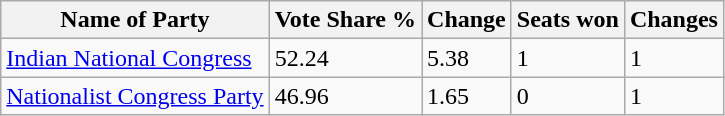<table class="wikitable sortable">
<tr>
<th>Name of Party</th>
<th>Vote Share %</th>
<th>Change</th>
<th>Seats won</th>
<th>Changes</th>
</tr>
<tr>
<td><a href='#'>Indian National Congress</a></td>
<td>52.24</td>
<td> 5.38</td>
<td>1</td>
<td> 1</td>
</tr>
<tr>
<td><a href='#'>Nationalist Congress Party</a></td>
<td>46.96</td>
<td> 1.65</td>
<td>0</td>
<td> 1</td>
</tr>
</table>
